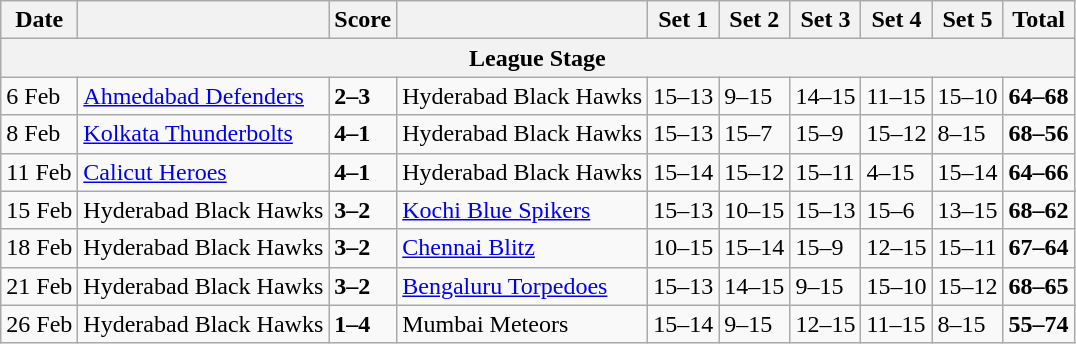<table class="wikitable">
<tr>
<th>Date</th>
<th></th>
<th>Score</th>
<th></th>
<th>Set 1</th>
<th>Set 2</th>
<th>Set 3</th>
<th>Set 4</th>
<th>Set 5</th>
<th>Total</th>
</tr>
<tr>
<th colspan="10">League Stage</th>
</tr>
<tr>
<td>6 Feb</td>
<td><a href='#'>Ahmedabad Defenders</a></td>
<td><strong>2–3</strong></td>
<td>Hyderabad Black Hawks</td>
<td>15–13</td>
<td>9–15</td>
<td>14–15</td>
<td>11–15</td>
<td>15–10</td>
<td><strong>64–68</strong></td>
</tr>
<tr>
<td>8 Feb</td>
<td><a href='#'>Kolkata Thunderbolts</a></td>
<td><strong>4–1</strong></td>
<td>Hyderabad Black Hawks</td>
<td>15–13</td>
<td>15–7</td>
<td>15–9</td>
<td>15–12</td>
<td>8–15</td>
<td><strong>68–56</strong></td>
</tr>
<tr>
<td>11 Feb</td>
<td><a href='#'>Calicut Heroes</a></td>
<td><strong>4–1</strong></td>
<td>Hyderabad Black Hawks</td>
<td>15–14</td>
<td>15–12</td>
<td>15–11</td>
<td>4–15</td>
<td>15–14</td>
<td><strong>64–66</strong></td>
</tr>
<tr>
<td>15 Feb</td>
<td>Hyderabad Black Hawks</td>
<td><strong>3–2</strong></td>
<td><a href='#'>Kochi Blue Spikers</a></td>
<td>15–13</td>
<td>10–15</td>
<td>15–13</td>
<td>15–6</td>
<td>13–15</td>
<td><strong>68–62</strong></td>
</tr>
<tr>
<td>18 Feb</td>
<td>Hyderabad Black Hawks</td>
<td><strong>3–2</strong></td>
<td><a href='#'>Chennai Blitz</a></td>
<td>10–15</td>
<td>15–14</td>
<td>15–9</td>
<td>12–15</td>
<td>15–11</td>
<td><strong>67–64</strong></td>
</tr>
<tr>
<td>21 Feb</td>
<td>Hyderabad Black Hawks</td>
<td><strong>3–2</strong></td>
<td><a href='#'>Bengaluru Torpedoes</a></td>
<td>15–13</td>
<td>14–15</td>
<td>9–15</td>
<td>15–10</td>
<td>15–12</td>
<td><strong>68–65</strong></td>
</tr>
<tr>
<td>26 Feb</td>
<td>Hyderabad Black Hawks</td>
<td><strong>1–4</strong></td>
<td>Mumbai Meteors</td>
<td>15–14</td>
<td>9–15</td>
<td>12–15</td>
<td>11–15</td>
<td>8–15</td>
<td><strong>55–74</strong></td>
</tr>
</table>
